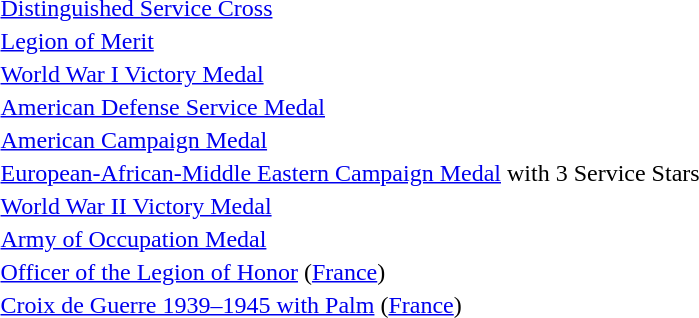<table>
<tr>
<td></td>
<td><a href='#'>Distinguished Service Cross</a></td>
</tr>
<tr>
<td></td>
<td><a href='#'>Legion of Merit</a></td>
</tr>
<tr>
<td></td>
<td><a href='#'>World War I Victory Medal</a></td>
</tr>
<tr>
<td></td>
<td><a href='#'>American Defense Service Medal</a></td>
</tr>
<tr>
<td></td>
<td><a href='#'>American Campaign Medal</a></td>
</tr>
<tr>
<td></td>
<td><a href='#'>European-African-Middle Eastern Campaign Medal</a> with 3 Service Stars</td>
</tr>
<tr>
<td></td>
<td><a href='#'>World War II Victory Medal</a></td>
</tr>
<tr>
<td></td>
<td><a href='#'>Army of Occupation Medal</a></td>
</tr>
<tr>
<td></td>
<td><a href='#'>Officer of the Legion of Honor</a> (<a href='#'>France</a>)</td>
</tr>
<tr>
<td></td>
<td><a href='#'>Croix de Guerre 1939–1945 with Palm</a> (<a href='#'>France</a>)</td>
</tr>
</table>
